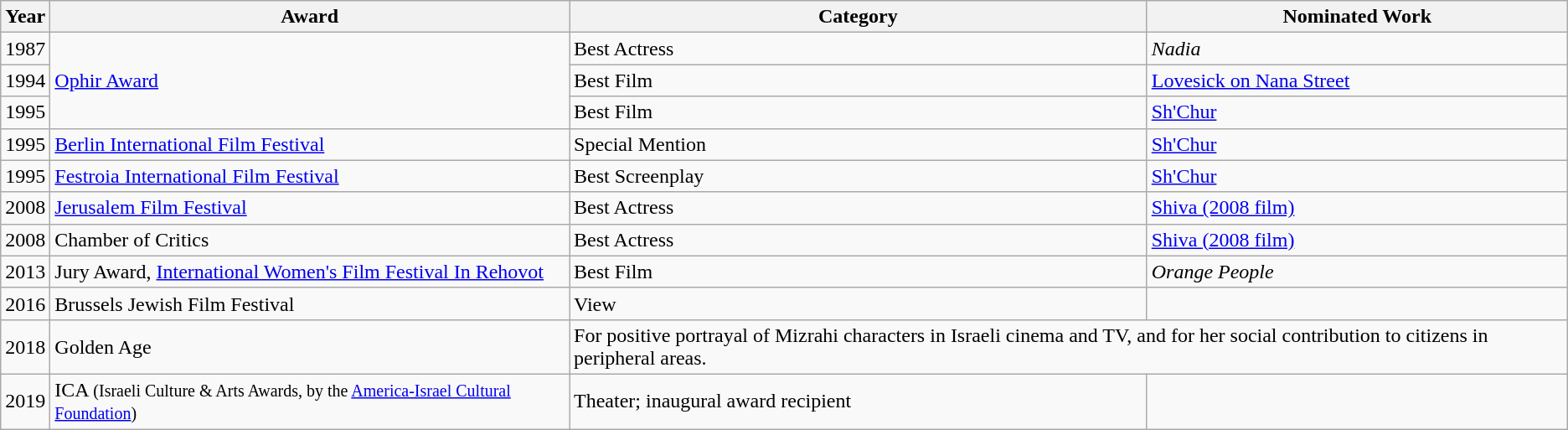<table class="wikitable">
<tr>
<th>Year</th>
<th>Award</th>
<th>Category</th>
<th>Nominated Work</th>
</tr>
<tr>
<td>1987</td>
<td rowspan="3"><a href='#'>Ophir Award</a></td>
<td>Best Actress</td>
<td><em>Nadia</em></td>
</tr>
<tr>
<td>1994</td>
<td>Best Film</td>
<td><a href='#'>Lovesick on Nana Street</a></td>
</tr>
<tr>
<td>1995</td>
<td>Best Film</td>
<td><a href='#'>Sh'Chur</a></td>
</tr>
<tr>
<td>1995</td>
<td><a href='#'>Berlin International Film Festival</a></td>
<td>Special Mention</td>
<td><a href='#'>Sh'Chur</a></td>
</tr>
<tr>
<td>1995</td>
<td><a href='#'>Festroia International Film Festival</a></td>
<td>Best Screenplay</td>
<td><a href='#'>Sh'Chur</a></td>
</tr>
<tr>
<td>2008</td>
<td><a href='#'>Jerusalem Film Festival</a></td>
<td>Best Actress</td>
<td><a href='#'>Shiva (2008 film)</a></td>
</tr>
<tr>
<td>2008</td>
<td>Chamber of Critics</td>
<td>Best Actress</td>
<td><a href='#'>Shiva (2008 film)</a></td>
</tr>
<tr>
<td>2013</td>
<td>Jury Award, <a href='#'>International Women's Film Festival In Rehovot</a></td>
<td>Best Film</td>
<td><em>Orange People</em></td>
</tr>
<tr>
<td>2016</td>
<td>Brussels Jewish Film Festival</td>
<td>View</td>
<td></td>
</tr>
<tr>
<td>2018</td>
<td>Golden Age</td>
<td colspan="2">For positive portrayal of Mizrahi characters in Israeli cinema and TV, and for her social contribution to citizens in peripheral areas.</td>
</tr>
<tr>
<td>2019</td>
<td>ICA <small>(Israeli Culture & Arts Awards, by the <a href='#'>America-Israel Cultural Foundation</a>)</small></td>
<td>Theater; inaugural award recipient</td>
<td></td>
</tr>
</table>
